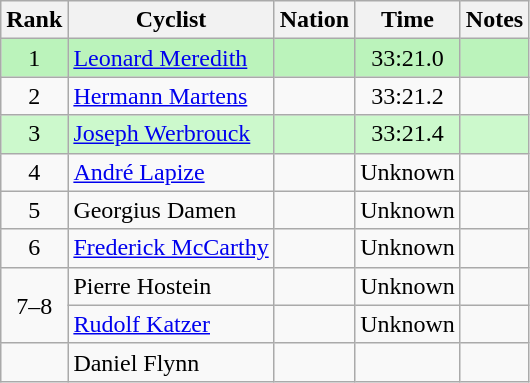<table class="wikitable sortable">
<tr>
<th>Rank</th>
<th>Cyclist</th>
<th>Nation</th>
<th>Time</th>
<th>Notes</th>
</tr>
<tr bgcolor=bbf3bb>
<td align=center>1</td>
<td><a href='#'>Leonard Meredith</a></td>
<td></td>
<td align=center>33:21.0</td>
<td align=center></td>
</tr>
<tr>
<td align=center>2</td>
<td><a href='#'>Hermann Martens</a></td>
<td></td>
<td align=center>33:21.2</td>
<td></td>
</tr>
<tr bgcolor=ccf9cc>
<td align=center>3</td>
<td><a href='#'>Joseph Werbrouck</a></td>
<td></td>
<td align=center>33:21.4</td>
<td align=center></td>
</tr>
<tr>
<td align=center>4</td>
<td><a href='#'>André Lapize</a></td>
<td></td>
<td align=center>Unknown</td>
<td></td>
</tr>
<tr>
<td align=center>5</td>
<td>Georgius Damen</td>
<td></td>
<td align=center>Unknown</td>
<td></td>
</tr>
<tr>
<td align=center>6</td>
<td><a href='#'>Frederick McCarthy</a></td>
<td></td>
<td align=center>Unknown</td>
<td></td>
</tr>
<tr>
<td align=center rowspan=2>7–8</td>
<td>Pierre Hostein</td>
<td></td>
<td align=center>Unknown</td>
<td></td>
</tr>
<tr>
<td><a href='#'>Rudolf Katzer</a></td>
<td></td>
<td align=center>Unknown</td>
<td></td>
</tr>
<tr>
<td align=center></td>
<td>Daniel Flynn</td>
<td></td>
<td align=center></td>
<td></td>
</tr>
</table>
